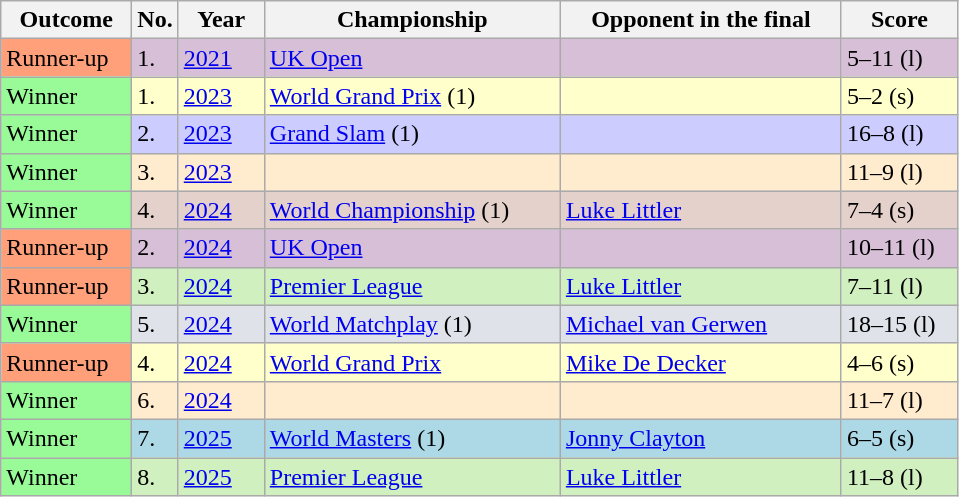<table class="sortable wikitable">
<tr>
<th width="80">Outcome</th>
<th width="20">No.</th>
<th width="50">Year</th>
<th style="width:190px;">Championship</th>
<th style="width:180px;">Opponent in the final</th>
<th width="70">Score</th>
</tr>
<tr style="background:thistle">
<td style="background:#ffa07a;">Runner-up</td>
<td>1.</td>
<td><a href='#'>2021</a></td>
<td><a href='#'>UK Open</a></td>
<td> </td>
<td>5–11 (l)</td>
</tr>
<tr style="background:#FFFFCC;">
<td style="background:#98FB98">Winner</td>
<td>1.</td>
<td><a href='#'>2023</a></td>
<td><a href='#'>World Grand Prix</a> (1)</td>
<td> </td>
<td>5–2 (s)</td>
</tr>
<tr style="background:#ccf;">
<td style="background:#98FB98">Winner</td>
<td>2.</td>
<td><a href='#'>2023</a></td>
<td><a href='#'>Grand Slam</a> (1)</td>
<td></td>
<td>16–8 (l)</td>
</tr>
<tr style="background:#ffebcd;">
<td style="background:#98FB98">Winner</td>
<td>3.</td>
<td><a href='#'>2023</a></td>
<td></td>
<td></td>
<td>11–9 (l)</td>
</tr>
<tr style="background:#e5d1cb;">
<td style="background:#98FB98">Winner</td>
<td>4.</td>
<td><a href='#'>2024</a></td>
<td><a href='#'>World Championship</a> (1)</td>
<td> <a href='#'>Luke Littler</a></td>
<td>7–4 (s)</td>
</tr>
<tr style="background:thistle">
<td style="background:#ffa07a;">Runner-up</td>
<td>2.</td>
<td><a href='#'>2024</a></td>
<td><a href='#'>UK Open</a></td>
<td></td>
<td>10–11 (l)</td>
</tr>
<tr style="background:#d0f0c0">
<td style="background:#ffa07a;">Runner-up</td>
<td>3.</td>
<td><a href='#'>2024</a></td>
<td><a href='#'>Premier League</a></td>
<td> <a href='#'>Luke Littler</a></td>
<td>7–11 (l)</td>
</tr>
<tr style="background:#dfe2e9;">
<td style="background:#98FB98">Winner</td>
<td>5.</td>
<td><a href='#'>2024</a></td>
<td><a href='#'>World Matchplay</a> (1)</td>
<td> <a href='#'>Michael van Gerwen</a></td>
<td>18–15 (l)</td>
</tr>
<tr style="background:#FFFFCC;">
<td style="background:#ffa07a;">Runner-up</td>
<td>4.</td>
<td><a href='#'>2024</a></td>
<td><a href='#'>World Grand Prix</a></td>
<td> <a href='#'>Mike De Decker</a></td>
<td>4–6 (s)</td>
</tr>
<tr style="background:#ffebcd;">
<td style="background:#98FB98">Winner</td>
<td>6.</td>
<td><a href='#'>2024</a></td>
<td></td>
<td></td>
<td>11–7 (l)</td>
</tr>
<tr style="background:lightblue;">
<td style="background:#98FB98">Winner</td>
<td>7.</td>
<td><a href='#'>2025</a></td>
<td><a href='#'>World Masters</a> (1)</td>
<td> <a href='#'>Jonny Clayton</a></td>
<td>6–5 (s)</td>
</tr>
<tr style="background:#d0f0c0">
<td style="background:#98FB98">Winner</td>
<td>8.</td>
<td><a href='#'>2025</a></td>
<td><a href='#'>Premier League</a></td>
<td> <a href='#'>Luke Littler</a></td>
<td>11–8 (l)</td>
</tr>
</table>
